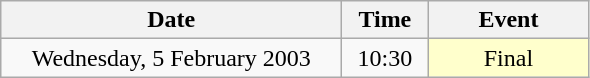<table class = "wikitable" style="text-align:center;">
<tr>
<th width=220>Date</th>
<th width=50>Time</th>
<th width=100>Event</th>
</tr>
<tr>
<td>Wednesday, 5 February 2003</td>
<td>10:30</td>
<td bgcolor=ffffcc>Final</td>
</tr>
</table>
